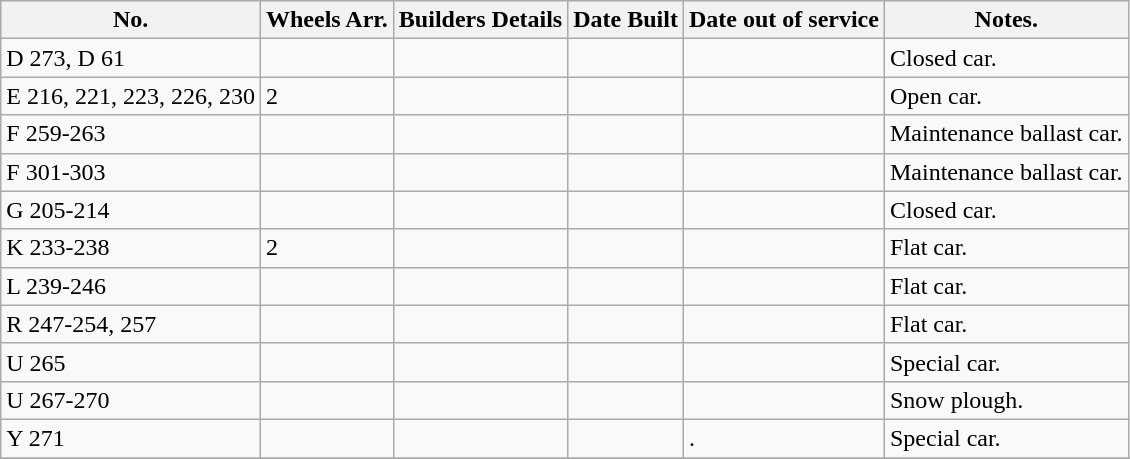<table class="wikitable">
<tr>
<th>No.</th>
<th>Wheels Arr.</th>
<th>Builders Details</th>
<th>Date Built</th>
<th>Date out of service</th>
<th>Notes.</th>
</tr>
<tr>
<td>D 273, D 61</td>
<td></td>
<td></td>
<td></td>
<td></td>
<td>Closed car.</td>
</tr>
<tr>
<td>E 216, 221, 223, 226, 230</td>
<td>2</td>
<td></td>
<td></td>
<td></td>
<td>Open car.</td>
</tr>
<tr>
<td>F 259-263</td>
<td></td>
<td></td>
<td></td>
<td></td>
<td>Maintenance ballast car.</td>
</tr>
<tr>
<td>F 301-303</td>
<td></td>
<td></td>
<td></td>
<td></td>
<td>Maintenance ballast car.</td>
</tr>
<tr>
<td>G 205-214</td>
<td></td>
<td></td>
<td></td>
<td></td>
<td>Closed car.</td>
</tr>
<tr>
<td>K 233-238</td>
<td>2</td>
<td></td>
<td></td>
<td></td>
<td>Flat car.</td>
</tr>
<tr>
<td>L 239-246</td>
<td></td>
<td></td>
<td></td>
<td></td>
<td>Flat car.</td>
</tr>
<tr>
<td>R 247-254, 257</td>
<td></td>
<td></td>
<td></td>
<td></td>
<td>Flat car.</td>
</tr>
<tr>
<td>U 265</td>
<td></td>
<td></td>
<td></td>
<td></td>
<td>Special car.</td>
</tr>
<tr>
<td>U 267-270</td>
<td></td>
<td></td>
<td></td>
<td></td>
<td>Snow plough.</td>
</tr>
<tr>
<td>Y 271</td>
<td></td>
<td></td>
<td></td>
<td>.</td>
<td>Special car.</td>
</tr>
<tr>
</tr>
</table>
